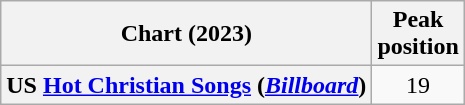<table class="wikitable sortable plainrowheaders" style="text-align:center">
<tr>
<th scope="col">Chart (2023)</th>
<th scope="col">Peak<br>position</th>
</tr>
<tr>
<th scope="row">US <a href='#'>Hot Christian Songs</a> (<em><a href='#'>Billboard</a></em>)</th>
<td>19</td>
</tr>
</table>
